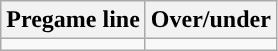<table class="wikitable">
<tr align="center">
<th>Pregame line</th>
<th>Over/under</th>
</tr>
<tr align="center">
<td></td>
<td></td>
</tr>
</table>
